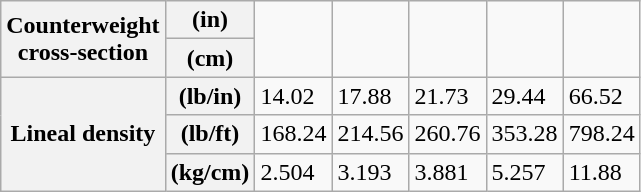<table class="wikitable">
<tr>
<th scope="row" rowspan=2>Counterweight <br>cross-section</th>
<th scope="row">(in)</th>
<td rowspan =2></td>
<td rowspan =2></td>
<td rowspan =2></td>
<td rowspan =2></td>
<td rowspan =2></td>
</tr>
<tr>
<th scope="row">(cm)</th>
</tr>
<tr>
<th scope="row" rowspan=3>Lineal density</th>
<th scope="row">(lb/in)</th>
<td>14.02</td>
<td>17.88</td>
<td>21.73</td>
<td>29.44</td>
<td>66.52</td>
</tr>
<tr>
<th scope="row">(lb/ft)</th>
<td>168.24</td>
<td>214.56</td>
<td>260.76</td>
<td>353.28</td>
<td>798.24</td>
</tr>
<tr>
<th scope="row">(kg/cm)</th>
<td>2.504</td>
<td>3.193</td>
<td>3.881</td>
<td>5.257</td>
<td>11.88</td>
</tr>
</table>
